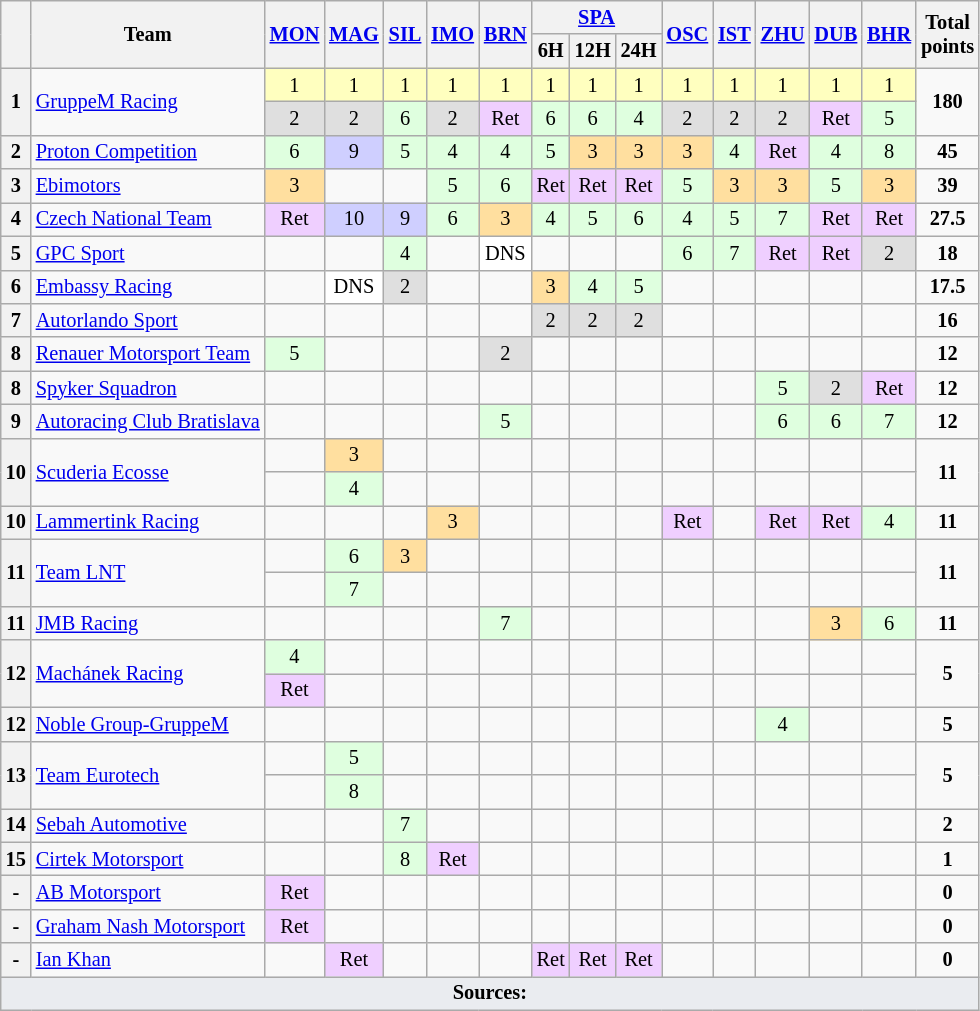<table class="wikitable" style="font-size: 85%; text-align:center;">
<tr>
<th rowspan=2 valign=middle></th>
<th rowspan=2 valign=middle>Team</th>
<th rowspan=2><a href='#'>MON</a><br></th>
<th rowspan=2><a href='#'>MAG</a><br></th>
<th rowspan=2><a href='#'>SIL</a><br></th>
<th rowspan=2><a href='#'>IMO</a><br></th>
<th rowspan=2><a href='#'>BRN</a><br></th>
<th colspan=3><a href='#'>SPA</a> </th>
<th rowspan=2><a href='#'>OSC</a><br></th>
<th rowspan=2><a href='#'>IST</a><br></th>
<th rowspan=2><a href='#'>ZHU</a><br></th>
<th rowspan=2><a href='#'>DUB</a><br></th>
<th rowspan=2><a href='#'>BHR</a><br></th>
<th rowspan=2 valign=middle>Total<br>points</th>
</tr>
<tr>
<th>6H</th>
<th>12H</th>
<th>24H</th>
</tr>
<tr>
<th rowspan=2>1</th>
<td rowspan=2 align=left> <a href='#'>GruppeM Racing</a></td>
<td style="background:#FFFFBF;">1</td>
<td style="background:#FFFFBF;">1</td>
<td style="background:#FFFFBF;">1</td>
<td style="background:#FFFFBF;">1</td>
<td style="background:#FFFFBF;">1</td>
<td style="background:#FFFFBF;">1</td>
<td style="background:#FFFFBF;">1</td>
<td style="background:#FFFFBF;">1</td>
<td style="background:#FFFFBF;">1</td>
<td style="background:#FFFFBF;">1</td>
<td style="background:#FFFFBF;">1</td>
<td style="background:#FFFFBF;">1</td>
<td style="background:#FFFFBF;">1</td>
<td rowspan=2><strong>180</strong></td>
</tr>
<tr>
<td style="background:#DFDFDF;">2</td>
<td style="background:#DFDFDF;">2</td>
<td style="background:#DFFFDF;">6</td>
<td style="background:#DFDFDF;">2</td>
<td style="background:#EFCFFF;">Ret</td>
<td style="background:#DFFFDF;">6</td>
<td style="background:#DFFFDF;">6</td>
<td style="background:#DFFFDF;">4</td>
<td style="background:#DFDFDF;">2</td>
<td style="background:#DFDFDF;">2</td>
<td style="background:#DFDFDF;">2</td>
<td style="background:#EFCFFF;">Ret</td>
<td style="background:#DFFFDF;">5</td>
</tr>
<tr>
<th>2</th>
<td align=left> <a href='#'>Proton Competition</a></td>
<td style="background:#DFFFDF;">6</td>
<td style="background:#CFCFFF;">9</td>
<td style="background:#DFFFDF;">5</td>
<td style="background:#DFFFDF;">4</td>
<td style="background:#DFFFDF;">4</td>
<td style="background:#DFFFDF;">5</td>
<td style="background:#FFDF9F;">3</td>
<td style="background:#FFDF9F;">3</td>
<td style="background:#FFDF9F;">3</td>
<td style="background:#DFFFDF;">4</td>
<td style="background:#EFCFFF;">Ret</td>
<td style="background:#DFFFDF;">4</td>
<td style="background:#DFFFDF;">8</td>
<td><strong>45</strong></td>
</tr>
<tr>
<th>3</th>
<td align=left> <a href='#'>Ebimotors</a></td>
<td style="background:#FFDF9F;">3</td>
<td></td>
<td></td>
<td style="background:#DFFFDF;">5</td>
<td style="background:#DFFFDF;">6</td>
<td style="background:#EFCFFF;">Ret</td>
<td style="background:#EFCFFF;">Ret</td>
<td style="background:#EFCFFF;">Ret</td>
<td style="background:#DFFFDF;">5</td>
<td style="background:#FFDF9F;">3</td>
<td style="background:#FFDF9F;">3</td>
<td style="background:#DFFFDF;">5</td>
<td style="background:#FFDF9F;">3</td>
<td><strong>39</strong></td>
</tr>
<tr>
<th>4</th>
<td align=left> <a href='#'>Czech National Team</a></td>
<td style="background:#EFCFFF;">Ret</td>
<td style="background:#CFCFFF;">10</td>
<td style="background:#CFCFFF;">9</td>
<td style="background:#DFFFDF;">6</td>
<td style="background:#FFDF9F;">3</td>
<td style="background:#DFFFDF;">4</td>
<td style="background:#DFFFDF;">5</td>
<td style="background:#DFFFDF;">6</td>
<td style="background:#DFFFDF;">4</td>
<td style="background:#DFFFDF;">5</td>
<td style="background:#DFFFDF;">7</td>
<td style="background:#EFCFFF;">Ret</td>
<td style="background:#EFCFFF;">Ret</td>
<td><strong>27.5</strong></td>
</tr>
<tr>
<th>5</th>
<td align=left> <a href='#'>GPC Sport</a></td>
<td></td>
<td></td>
<td style="background:#DFFFDF;">4</td>
<td></td>
<td style="background:#FFFFFF;">DNS</td>
<td></td>
<td></td>
<td></td>
<td style="background:#DFFFDF;">6</td>
<td style="background:#DFFFDF;">7</td>
<td style="background:#EFCFFF;">Ret</td>
<td style="background:#EFCFFF;">Ret</td>
<td style="background:#DFDFDF;">2</td>
<td><strong>18</strong></td>
</tr>
<tr>
<th>6</th>
<td align=left> <a href='#'>Embassy Racing</a></td>
<td></td>
<td style="background:#FFFFFF;">DNS</td>
<td style="background:#DFDFDF;">2</td>
<td></td>
<td></td>
<td style="background:#FFDF9F;">3</td>
<td style="background:#DFFFDF;">4</td>
<td style="background:#DFFFDF;">5</td>
<td></td>
<td></td>
<td></td>
<td></td>
<td></td>
<td><strong>17.5</strong></td>
</tr>
<tr>
<th>7</th>
<td align=left> <a href='#'>Autorlando Sport</a></td>
<td></td>
<td></td>
<td></td>
<td></td>
<td></td>
<td style="background:#DFDFDF;">2</td>
<td style="background:#DFDFDF;">2</td>
<td style="background:#DFDFDF;">2</td>
<td></td>
<td></td>
<td></td>
<td></td>
<td></td>
<td><strong>16</strong></td>
</tr>
<tr>
<th>8</th>
<td align=left> <a href='#'>Renauer Motorsport Team</a></td>
<td style="background:#DFFFDF;">5</td>
<td></td>
<td></td>
<td></td>
<td style="background:#DFDFDF;">2</td>
<td></td>
<td></td>
<td></td>
<td></td>
<td></td>
<td></td>
<td></td>
<td></td>
<td><strong>12</strong></td>
</tr>
<tr>
<th>8</th>
<td align=left> <a href='#'>Spyker Squadron</a></td>
<td></td>
<td></td>
<td></td>
<td></td>
<td></td>
<td></td>
<td></td>
<td></td>
<td></td>
<td></td>
<td style="background:#DFFFDF;">5</td>
<td style="background:#DFDFDF;">2</td>
<td style="background:#EFCFFF;">Ret</td>
<td><strong>12</strong></td>
</tr>
<tr>
<th>9</th>
<td align=left> <a href='#'>Autoracing Club Bratislava</a></td>
<td></td>
<td></td>
<td></td>
<td></td>
<td style="background:#DFFFDF;">5</td>
<td></td>
<td></td>
<td></td>
<td></td>
<td></td>
<td style="background:#DFFFDF;">6</td>
<td style="background:#DFFFDF;">6</td>
<td style="background:#DFFFDF;">7</td>
<td><strong>12</strong></td>
</tr>
<tr>
<th rowspan=2>10</th>
<td rowspan=2 align=left> <a href='#'>Scuderia Ecosse</a></td>
<td></td>
<td style="background:#FFDF9F;">3</td>
<td></td>
<td></td>
<td></td>
<td></td>
<td></td>
<td></td>
<td></td>
<td></td>
<td></td>
<td></td>
<td></td>
<td rowspan=2><strong>11</strong></td>
</tr>
<tr>
<td></td>
<td style="background:#DFFFDF;">4</td>
<td></td>
<td></td>
<td></td>
<td></td>
<td></td>
<td></td>
<td></td>
<td></td>
<td></td>
<td></td>
<td></td>
</tr>
<tr>
<th>10</th>
<td align=left> <a href='#'>Lammertink Racing</a></td>
<td></td>
<td></td>
<td></td>
<td style="background:#FFDF9F;">3</td>
<td></td>
<td></td>
<td></td>
<td></td>
<td style="background:#EFCFFF;">Ret</td>
<td></td>
<td style="background:#EFCFFF;">Ret</td>
<td style="background:#EFCFFF;">Ret</td>
<td style="background:#DFFFDF;">4</td>
<td><strong>11</strong></td>
</tr>
<tr>
<th rowspan=2>11</th>
<td rowspan=2 align=left> <a href='#'>Team LNT</a></td>
<td></td>
<td style="background:#DFFFDF;">6</td>
<td style="background:#FFDF9F;">3</td>
<td></td>
<td></td>
<td></td>
<td></td>
<td></td>
<td></td>
<td></td>
<td></td>
<td></td>
<td></td>
<td rowspan=2><strong>11</strong></td>
</tr>
<tr>
<td></td>
<td style="background:#DFFFDF;">7</td>
<td></td>
<td></td>
<td></td>
<td></td>
<td></td>
<td></td>
<td></td>
<td></td>
<td></td>
<td></td>
<td></td>
</tr>
<tr>
<th>11</th>
<td align=left> <a href='#'>JMB Racing</a></td>
<td></td>
<td></td>
<td></td>
<td></td>
<td style="background:#DFFFDF;">7</td>
<td></td>
<td></td>
<td></td>
<td></td>
<td></td>
<td></td>
<td style="background:#FFDF9F;">3</td>
<td style="background:#DFFFDF;">6</td>
<td><strong>11</strong></td>
</tr>
<tr>
<th rowspan=2>12</th>
<td rowspan=2 align=left> <a href='#'>Machánek Racing</a></td>
<td style="background:#DFFFDF;">4</td>
<td></td>
<td></td>
<td></td>
<td></td>
<td></td>
<td></td>
<td></td>
<td></td>
<td></td>
<td></td>
<td></td>
<td></td>
<td rowspan=2><strong>5</strong></td>
</tr>
<tr>
<td style="background:#EFCFFF;">Ret</td>
<td></td>
<td></td>
<td></td>
<td></td>
<td></td>
<td></td>
<td></td>
<td></td>
<td></td>
<td></td>
<td></td>
<td></td>
</tr>
<tr>
<th>12</th>
<td align=left> <a href='#'>Noble Group-GruppeM</a></td>
<td></td>
<td></td>
<td></td>
<td></td>
<td></td>
<td></td>
<td></td>
<td></td>
<td></td>
<td></td>
<td style="background:#DFFFDF;">4</td>
<td></td>
<td></td>
<td><strong>5</strong></td>
</tr>
<tr>
<th rowspan=2>13</th>
<td rowspan=2 align=left> <a href='#'>Team Eurotech</a></td>
<td></td>
<td style="background:#DFFFDF;">5</td>
<td></td>
<td></td>
<td></td>
<td></td>
<td></td>
<td></td>
<td></td>
<td></td>
<td></td>
<td></td>
<td></td>
<td rowspan=2><strong>5</strong></td>
</tr>
<tr>
<td></td>
<td style="background:#DFFFDF;">8</td>
<td></td>
<td></td>
<td></td>
<td></td>
<td></td>
<td></td>
<td></td>
<td></td>
<td></td>
<td></td>
<td></td>
</tr>
<tr>
<th>14</th>
<td align=left> <a href='#'>Sebah Automotive</a></td>
<td></td>
<td></td>
<td style="background:#DFFFDF;">7</td>
<td></td>
<td></td>
<td></td>
<td></td>
<td></td>
<td></td>
<td></td>
<td></td>
<td></td>
<td></td>
<td><strong>2</strong></td>
</tr>
<tr>
<th>15</th>
<td align=left> <a href='#'>Cirtek Motorsport</a></td>
<td></td>
<td></td>
<td style="background:#DFFFDF;">8</td>
<td style="background:#EFCFFF;">Ret</td>
<td></td>
<td></td>
<td></td>
<td></td>
<td></td>
<td></td>
<td></td>
<td></td>
<td></td>
<td><strong>1</strong></td>
</tr>
<tr>
<th>-</th>
<td align=left> <a href='#'>AB Motorsport</a></td>
<td style="background:#EFCFFF;">Ret</td>
<td></td>
<td></td>
<td></td>
<td></td>
<td></td>
<td></td>
<td></td>
<td></td>
<td></td>
<td></td>
<td></td>
<td></td>
<td><strong>0</strong></td>
</tr>
<tr>
<th>-</th>
<td align=left> <a href='#'>Graham Nash Motorsport</a></td>
<td style="background:#EFCFFF;">Ret</td>
<td></td>
<td></td>
<td></td>
<td></td>
<td></td>
<td></td>
<td></td>
<td></td>
<td></td>
<td></td>
<td></td>
<td></td>
<td><strong>0</strong></td>
</tr>
<tr>
<th>-</th>
<td align=left> <a href='#'>Ian Khan</a></td>
<td></td>
<td style="background:#EFCFFF;">Ret</td>
<td></td>
<td></td>
<td></td>
<td style="background:#EFCFFF;">Ret</td>
<td style="background:#EFCFFF;">Ret</td>
<td style="background:#EFCFFF;">Ret</td>
<td></td>
<td></td>
<td></td>
<td></td>
<td></td>
<td><strong>0</strong></td>
</tr>
<tr class="sortbottom">
<td colspan="17" style="background-color:#EAECF0;text-align:center"><strong>Sources:</strong></td>
</tr>
</table>
